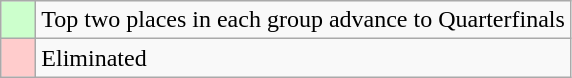<table class="wikitable">
<tr>
<td style="background: #ccffcc;">    </td>
<td>Top two places in each group advance to Quarterfinals</td>
</tr>
<tr>
<td style="background: #ffcccc;">    </td>
<td>Eliminated</td>
</tr>
</table>
